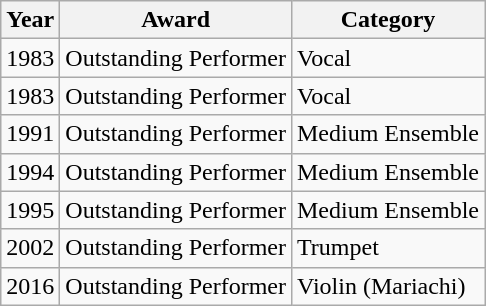<table class="wikitable">
<tr>
<th>Year</th>
<th>Award</th>
<th>Category</th>
</tr>
<tr>
<td>1983</td>
<td>Outstanding Performer</td>
<td>Vocal</td>
</tr>
<tr>
<td>1983</td>
<td>Outstanding Performer</td>
<td>Vocal</td>
</tr>
<tr>
<td>1991</td>
<td>Outstanding Performer</td>
<td>Medium Ensemble</td>
</tr>
<tr>
<td>1994</td>
<td>Outstanding Performer</td>
<td>Medium Ensemble</td>
</tr>
<tr>
<td>1995</td>
<td>Outstanding Performer</td>
<td>Medium Ensemble</td>
</tr>
<tr>
<td>2002</td>
<td>Outstanding Performer</td>
<td>Trumpet</td>
</tr>
<tr>
<td>2016</td>
<td>Outstanding Performer</td>
<td>Violin (Mariachi)</td>
</tr>
</table>
